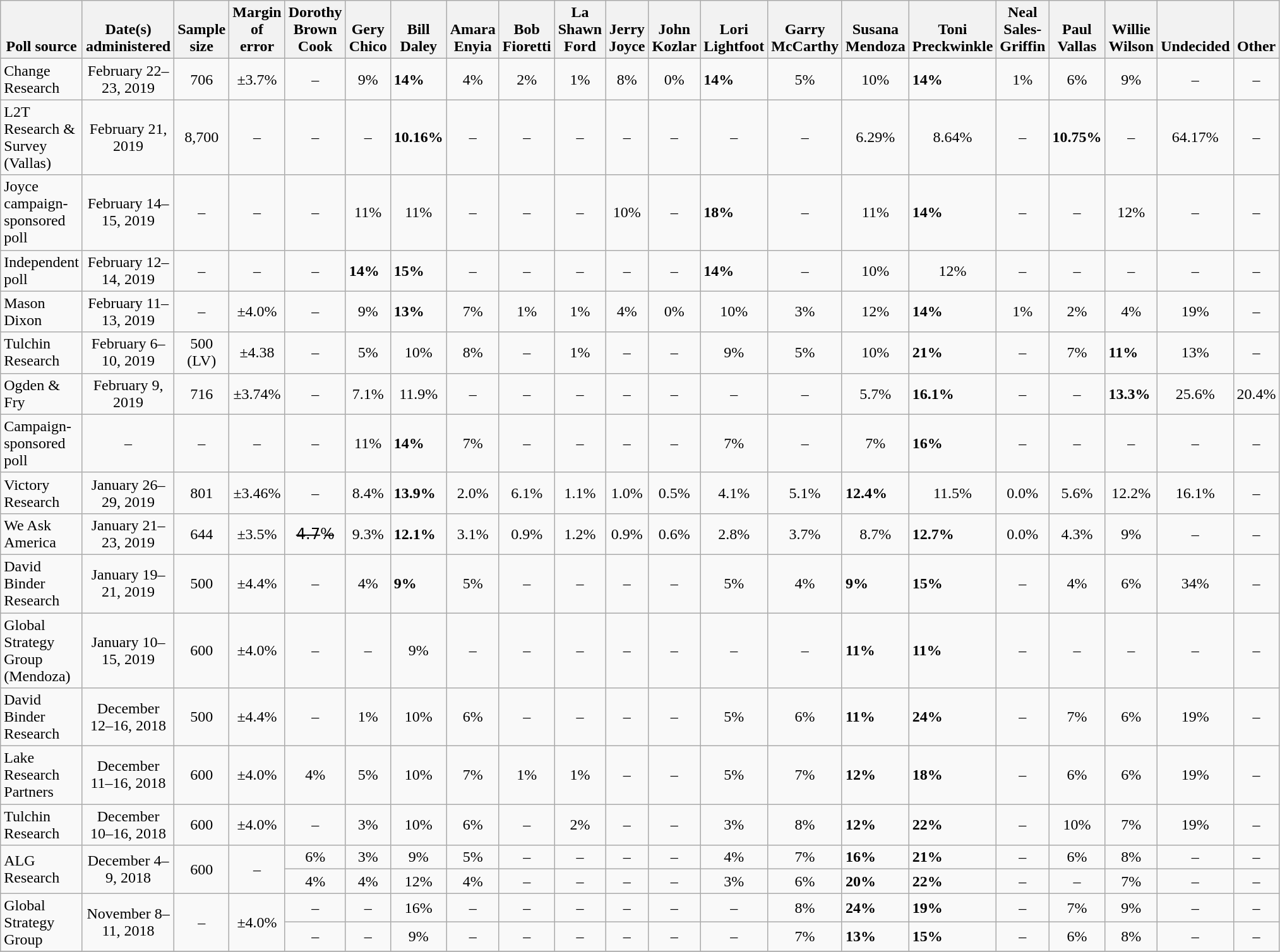<table class="wikitable">
<tr valign=bottom>
<th>Poll source</th>
<th>Date(s)<br>administered</th>
<th>Sample<br>size</th>
<th>Margin<br>of error</th>
<th style="width:75px;">Dorothy<br>Brown Cook</th>
<th style="width:75px;">Gery<br>Chico</th>
<th style="width:75px;">Bill<br>Daley</th>
<th style="width:75px;">Amara<br>Enyia</th>
<th style="width:75px;">Bob<br>Fioretti</th>
<th style="width:75px;">La Shawn<br>Ford</th>
<th style="width:75px;">Jerry<br>Joyce</th>
<th style="width:75px;">John<br>Kozlar</th>
<th style="width:75px;">Lori<br>Lightfoot</th>
<th style="width:75px;">Garry<br>McCarthy</th>
<th style="width:75px;">Susana<br>Mendoza</th>
<th style="width:75px;">Toni<br>Preckwinkle</th>
<th style="width:75px;">Neal<br>Sales-Griffin</th>
<th style="width:75px;">Paul<br>Vallas</th>
<th style="width:75px;">Willie<br>Wilson</th>
<th style="width:75px;">Undecided</th>
<th style="width:75px;">Other</th>
</tr>
<tr>
<td>Change Research</td>
<td align=center>February 22–23, 2019</td>
<td align=center>706</td>
<td align=center>±3.7%</td>
<td align=center>–</td>
<td align=center>9%</td>
<td><strong>14%</strong></td>
<td align=center>4%</td>
<td align=center>2%</td>
<td align=center>1%</td>
<td align=center>8%</td>
<td align=center>0%</td>
<td><strong>14%</strong></td>
<td align=center>5%</td>
<td align=center>10%</td>
<td><strong>14%</strong></td>
<td align=center>1%</td>
<td align=center>6%</td>
<td align=center>9%</td>
<td align=center>–</td>
<td align=center>–</td>
</tr>
<tr>
<td>L2T Research & Survey (Vallas)</td>
<td align=center>February 21, 2019</td>
<td align=center>8,700</td>
<td align=center>–</td>
<td align=center>–</td>
<td align=center>–</td>
<td><strong>10.16%</strong></td>
<td align=center>–</td>
<td align=center>–</td>
<td align=center>–</td>
<td align=center>–</td>
<td align=center>–</td>
<td align=center>–</td>
<td align=center>–</td>
<td align=center>6.29%</td>
<td align=center>8.64%</td>
<td align=center>–</td>
<td><strong>10.75%</strong></td>
<td align=center>–</td>
<td align=center>64.17%</td>
<td align=center>–</td>
</tr>
<tr>
<td>Joyce campaign-sponsored poll</td>
<td align=center>February 14–15, 2019</td>
<td align=center>–</td>
<td align=center>–</td>
<td align=center>–</td>
<td align=center>11%</td>
<td align=center>11%</td>
<td align=center>–</td>
<td align=center>–</td>
<td align=center>–</td>
<td align=center>10%</td>
<td align=center>–</td>
<td><strong>18%</strong></td>
<td align=center>–</td>
<td align=center>11%</td>
<td><strong>14%</strong></td>
<td align=center>–</td>
<td align=center>–</td>
<td align=center>12%</td>
<td align=center>–</td>
<td align=center>–</td>
</tr>
<tr>
<td>Independent poll</td>
<td align=center>February 12–14, 2019</td>
<td align=center>–</td>
<td align=center>–</td>
<td align=center>–</td>
<td><strong>14%</strong></td>
<td><strong>15%</strong></td>
<td align=center>–</td>
<td align=center>–</td>
<td align=center>–</td>
<td align=center>–</td>
<td align=center>–</td>
<td><strong>14%</strong></td>
<td align=center>–</td>
<td align=center>10%</td>
<td align=center>12%</td>
<td align=center>–</td>
<td align=center>–</td>
<td align=center>–</td>
<td align=center>–</td>
<td align=center>–</td>
</tr>
<tr>
<td>Mason Dixon</td>
<td align=center>February 11–13, 2019</td>
<td align=center>–</td>
<td align=center>±4.0%</td>
<td align=center>–</td>
<td align=center>9%</td>
<td><strong>13%</strong></td>
<td align=center>7%</td>
<td align=center>1%</td>
<td align=center>1%</td>
<td align=center>4%</td>
<td align=center>0%</td>
<td align=center>10%</td>
<td align=center>3%</td>
<td align=center>12%</td>
<td><strong>14%</strong></td>
<td align=center>1%</td>
<td align=center>2%</td>
<td align=center>4%</td>
<td align=center>19%</td>
<td align=center>–</td>
</tr>
<tr>
<td>Tulchin Research</td>
<td align=center>February 6–10, 2019</td>
<td align=center>500 (LV)</td>
<td align=center>±4.38</td>
<td align=center>–</td>
<td align=center>5%</td>
<td align=center>10%</td>
<td align=center>8%</td>
<td align=center>–</td>
<td align=center>1%</td>
<td align=center>–</td>
<td align=center>–</td>
<td align=center>9%</td>
<td align=center>5%</td>
<td align=center>10%</td>
<td><strong>21%</strong></td>
<td align=center>–</td>
<td align=center>7%</td>
<td><strong>11%</strong></td>
<td align=center>13%</td>
<td align=center>–</td>
</tr>
<tr>
<td>Ogden & Fry</td>
<td align=center>February 9, 2019</td>
<td align=center>716</td>
<td align=center>±3.74%</td>
<td align=center>–</td>
<td align=center>7.1%</td>
<td align=center>11.9%</td>
<td align=center>–</td>
<td align=center>–</td>
<td align=center>–</td>
<td align=center>–</td>
<td align=center>–</td>
<td align=center>–</td>
<td align=center>–</td>
<td align=center>5.7%</td>
<td><strong>16.1%</strong></td>
<td align=center>–</td>
<td align=center>–</td>
<td><strong>13.3%</strong></td>
<td align=center>25.6%</td>
<td align=center>20.4%</td>
</tr>
<tr>
<td>Campaign-sponsored poll</td>
<td align=center>–</td>
<td align=center>–</td>
<td align=center>–</td>
<td align=center>–</td>
<td align=center>11%</td>
<td><strong>14%</strong></td>
<td align=center>7%</td>
<td align=center>–</td>
<td align=center>–</td>
<td align=center>–</td>
<td align=center>–</td>
<td align=center>7%</td>
<td align=center>–</td>
<td align=center>7%</td>
<td><strong>16%</strong></td>
<td align=center>–</td>
<td align=center>–</td>
<td align=center>–</td>
<td align=center>–</td>
<td align=center>–</td>
</tr>
<tr>
<td>Victory Research</td>
<td align=center>January 26–29, 2019</td>
<td align=center>801</td>
<td align=center>±3.46%</td>
<td align=center>–</td>
<td align=center>8.4%</td>
<td><strong>13.9%</strong></td>
<td align=center>2.0%</td>
<td align=center>6.1%</td>
<td align=center>1.1%</td>
<td align=center>1.0%</td>
<td align=center>0.5%</td>
<td align=center>4.1%</td>
<td align=center>5.1%</td>
<td><strong>12.4%</strong></td>
<td align=center>11.5%</td>
<td align=center>0.0%</td>
<td align=center>5.6%</td>
<td align=center>12.2%</td>
<td align=center>16.1%</td>
<td align=center>–</td>
</tr>
<tr>
<td>We Ask America</td>
<td align=center>January 21–23, 2019</td>
<td align=center>644</td>
<td align=center>±3.5%</td>
<td align=center>4̶.̶7̶%̶</td>
<td align=center>9.3%</td>
<td><strong>12.1%</strong></td>
<td align=center>3.1%</td>
<td align=center>0.9%</td>
<td align=center>1.2%</td>
<td align=center>0.9%</td>
<td align=center>0.6%</td>
<td align=center>2.8%</td>
<td align=center>3.7%</td>
<td align=center>8.7%</td>
<td><strong>12.7%</strong></td>
<td align=center>0.0%</td>
<td align=center>4.3%</td>
<td align=center>9%</td>
<td align=center>–</td>
<td align=center>–</td>
</tr>
<tr>
<td>David Binder Research</td>
<td align=center>January 19–21, 2019</td>
<td align=center>500</td>
<td align=center>±4.4%</td>
<td align=center>–</td>
<td align=center>4%</td>
<td><strong>9%</strong></td>
<td align=center>5%</td>
<td align=center>–</td>
<td align=center>–</td>
<td align=center>–</td>
<td align=center>–</td>
<td align=center>5%</td>
<td align=center>4%</td>
<td><strong>9%</strong></td>
<td><strong>15%</strong></td>
<td align=center>–</td>
<td align=center>4%</td>
<td align=center>6%</td>
<td align=center>34%</td>
<td align=center>–</td>
</tr>
<tr>
<td>Global Strategy Group (Mendoza)</td>
<td align=center>January 10–15, 2019</td>
<td align=center>600</td>
<td align=center>±4.0%</td>
<td align=center>–</td>
<td align=center>–</td>
<td align=center>9%</td>
<td align=center>–</td>
<td align=center>–</td>
<td align=center>–</td>
<td align=center>–</td>
<td align=center>–</td>
<td align=center>–</td>
<td align=center>–</td>
<td><strong>11%</strong></td>
<td><strong>11%</strong></td>
<td align=center>–</td>
<td align=center>–</td>
<td align=center>–</td>
<td align=center>–</td>
<td align=center>–</td>
</tr>
<tr>
<td>David Binder Research</td>
<td align=center>December 12–16, 2018</td>
<td align=center>500</td>
<td align=center>±4.4%</td>
<td align=center>–</td>
<td align=center>1%</td>
<td align=center>10%</td>
<td align=center>6%</td>
<td align=center>–</td>
<td align=center>–</td>
<td align=center>–</td>
<td align=center>–</td>
<td align=center>5%</td>
<td align=center>6%</td>
<td><strong>11%</strong></td>
<td><strong>24%</strong></td>
<td align=center>–</td>
<td align=center>7%</td>
<td align=center>6%</td>
<td align=center>19%</td>
<td align=center>–</td>
</tr>
<tr>
<td>Lake Research Partners</td>
<td align=center>December 11–16, 2018</td>
<td align=center>600</td>
<td align=center>±4.0%</td>
<td align=center>4%</td>
<td align=center>5%</td>
<td align=center>10%</td>
<td align=center>7%</td>
<td align=center>1%</td>
<td align=center>1%</td>
<td align=center>–</td>
<td align=center>–</td>
<td align=center>5%</td>
<td align=center>7%</td>
<td><strong>12%</strong></td>
<td><strong>18%</strong></td>
<td align=center>–</td>
<td align=center>6%</td>
<td align=center>6%</td>
<td align=center>19%</td>
<td align=center>–</td>
</tr>
<tr>
<td>Tulchin Research</td>
<td align=center>December 10–16, 2018</td>
<td align=center>600</td>
<td align=center>±4.0%</td>
<td align=center>–</td>
<td align=center>3%</td>
<td align=center>10%</td>
<td align=center>6%</td>
<td align=center>–</td>
<td align=center>2%</td>
<td align=center>–</td>
<td align=center>–</td>
<td align=center>3%</td>
<td align=center>8%</td>
<td><strong>12%</strong></td>
<td><strong>22%</strong></td>
<td align=center>–</td>
<td align=center>10%</td>
<td align=center>7%</td>
<td align=center>19%</td>
<td align=center>–</td>
</tr>
<tr>
<td rowspan=2>ALG Research</td>
<td rowspan=2 align=center>December 4–9, 2018</td>
<td rowspan=2 align=center>600</td>
<td rowspan=2 align=center>–</td>
<td align=center>6%</td>
<td align=center>3%</td>
<td align=center>9%</td>
<td align=center>5%</td>
<td align=center>–</td>
<td align=center>–</td>
<td align=center>–</td>
<td align=center>–</td>
<td align=center>4%</td>
<td align=center>7%</td>
<td><strong>16%</strong></td>
<td><strong>21%</strong></td>
<td align=center>–</td>
<td align=center>6%</td>
<td align=center>8%</td>
<td align=center>–</td>
<td align=center>–</td>
</tr>
<tr>
<td align=center>4%</td>
<td align=center>4%</td>
<td align=center>12%</td>
<td align=center>4%</td>
<td align=center>–</td>
<td align=center>–</td>
<td align=center>–</td>
<td align=center>–</td>
<td align=center>3%</td>
<td align=center>6%</td>
<td><strong>20%</strong></td>
<td><strong>22%</strong></td>
<td align=center>–</td>
<td align=center>–</td>
<td align=center>7%</td>
<td align=center>–</td>
<td align=center>–</td>
</tr>
<tr>
<td rowspan=2>Global Strategy Group</td>
<td rowspan=2 align=center>November 8–11, 2018</td>
<td rowspan=2 align=center>–</td>
<td rowspan=2 align=center>±4.0%</td>
<td align=center>–</td>
<td align=center>–</td>
<td align=center>16%</td>
<td align=center>–</td>
<td align=center>–</td>
<td align=center>–</td>
<td align=center>–</td>
<td align=center>–</td>
<td align=center>–</td>
<td align=center>8%</td>
<td><strong>24%</strong></td>
<td><strong>19%</strong></td>
<td align=center>–</td>
<td align=center>7%</td>
<td align=center>9%</td>
<td align=center>–</td>
<td align=center>–</td>
</tr>
<tr>
<td align=center>–</td>
<td align=center>–</td>
<td align=center>9%</td>
<td align=center>–</td>
<td align=center>–</td>
<td align=center>–</td>
<td align=center>–</td>
<td align=center>–</td>
<td align=center>–</td>
<td align=center>7%</td>
<td><strong>13%</strong></td>
<td><strong>15%</strong></td>
<td align=center>–</td>
<td align=center>6%</td>
<td align=center>8%</td>
<td align=center>–</td>
<td align=center>–</td>
</tr>
<tr>
</tr>
</table>
